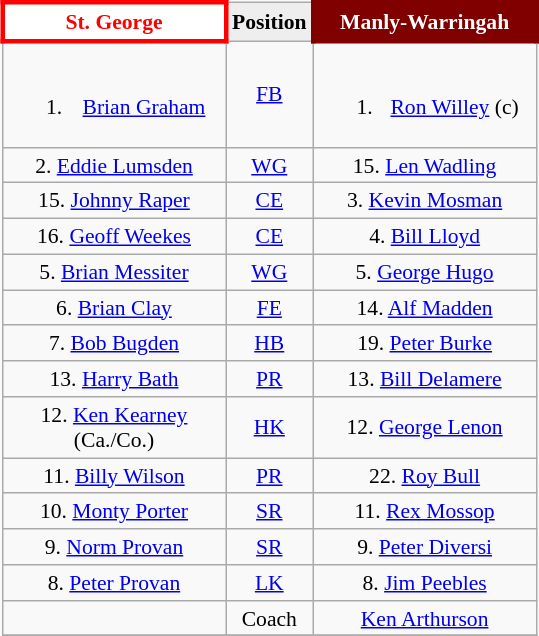<table align="right" class="wikitable" style="font-size:90%; text-align:center; margin-left:1em">
<tr bgcolor="#FF0033">
<th style="width:140px; border:3px solid red; background: white; color: red">St. George</th>
<th style="width:40px; text-align:center; background:#eee; color:black;">Position</th>
<th style="width:140px; border:3px solid maroon; background: maroon; color: white">Manly-Warringah</th>
</tr>
<tr>
<td><br><ol><li><a href='#'>Brian Graham</a></li></ol></td>
<td><a href='#'>FB</a></td>
<td><br><ol><li><a href='#'>Ron Willey</a> (c)</li></ol></td>
</tr>
<tr>
<td>2. <a href='#'>Eddie Lumsden</a></td>
<td><a href='#'>WG</a></td>
<td>15. <a href='#'>Len Wadling</a></td>
</tr>
<tr>
<td>15. <a href='#'>Johnny Raper</a></td>
<td><a href='#'>CE</a></td>
<td>3. <a href='#'>Kevin Mosman</a></td>
</tr>
<tr>
<td>16. <a href='#'>Geoff Weekes</a></td>
<td><a href='#'>CE</a></td>
<td>4. <a href='#'>Bill Lloyd</a></td>
</tr>
<tr>
<td>5. <a href='#'>Brian Messiter</a></td>
<td><a href='#'>WG</a></td>
<td>5. <a href='#'>George Hugo</a></td>
</tr>
<tr>
<td>6. <a href='#'>Brian Clay</a></td>
<td><a href='#'>FE</a></td>
<td>14. <a href='#'>Alf Madden</a></td>
</tr>
<tr>
<td>7. <a href='#'>Bob Bugden</a></td>
<td><a href='#'>HB</a></td>
<td>19. <a href='#'>Peter Burke</a></td>
</tr>
<tr>
<td>13. <a href='#'>Harry Bath</a></td>
<td><a href='#'>PR</a></td>
<td>13. <a href='#'>Bill Delamere</a></td>
</tr>
<tr>
<td>12. <a href='#'>Ken Kearney</a> (Ca./Co.)</td>
<td><a href='#'>HK</a></td>
<td>12. <a href='#'>George Lenon</a></td>
</tr>
<tr>
<td>11. <a href='#'>Billy Wilson</a></td>
<td><a href='#'>PR</a></td>
<td>22. <a href='#'>Roy Bull</a></td>
</tr>
<tr>
<td>10. <a href='#'>Monty Porter</a></td>
<td><a href='#'>SR</a></td>
<td>11. <a href='#'>Rex Mossop</a></td>
</tr>
<tr>
<td>9. <a href='#'>Norm Provan</a></td>
<td><a href='#'>SR</a></td>
<td>9. <a href='#'>Peter Diversi</a></td>
</tr>
<tr>
<td>8. <a href='#'>Peter Provan</a></td>
<td><a href='#'>LK</a></td>
<td>8. <a href='#'>Jim Peebles</a></td>
</tr>
<tr>
<td></td>
<td>Coach</td>
<td><a href='#'>Ken Arthurson</a></td>
</tr>
<tr>
</tr>
</table>
